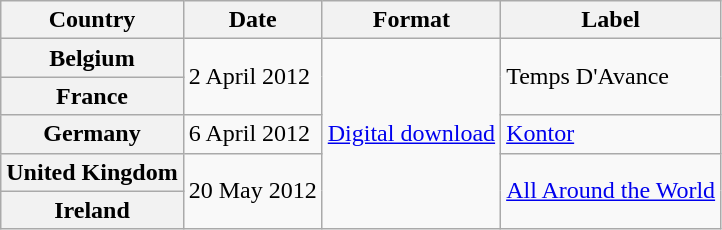<table class="wikitable plainrowheaders">
<tr>
<th scope="col">Country</th>
<th scope="col">Date</th>
<th scope="col">Format</th>
<th scope="col">Label</th>
</tr>
<tr>
<th scope="row">Belgium</th>
<td rowspan="2">2 April 2012</td>
<td rowspan="5"><a href='#'>Digital download</a></td>
<td rowspan="2">Temps D'Avance</td>
</tr>
<tr>
<th scope="row">France</th>
</tr>
<tr>
<th scope="row">Germany</th>
<td>6 April 2012</td>
<td><a href='#'>Kontor</a></td>
</tr>
<tr>
<th scope="row">United Kingdom</th>
<td rowspan="2">20 May 2012</td>
<td rowspan="2"><a href='#'>All Around the World</a></td>
</tr>
<tr>
<th scope="row">Ireland</th>
</tr>
</table>
